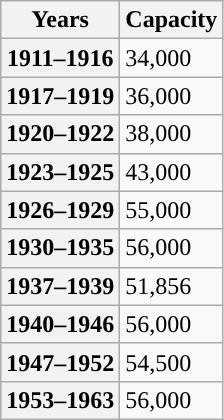<table class="wikitable">
<tr>
<th scope="row">Years</th>
<th scope="row">Capacity</th>
</tr>
<tr>
<th scope="row">1911–1916</th>
<td>34,000</td>
</tr>
<tr>
<th scope="row">1917–1919</th>
<td>36,000</td>
</tr>
<tr>
<th scope="row">1920–1922</th>
<td>38,000</td>
</tr>
<tr>
<th scope="row">1923–1925</th>
<td>43,000</td>
</tr>
<tr>
<th scope="row">1926–1929</th>
<td>55,000</td>
</tr>
<tr>
<th scope="row">1930–1935</th>
<td>56,000</td>
</tr>
<tr>
<th scope="row">1937–1939</th>
<td>51,856</td>
</tr>
<tr>
<th scope="row">1940–1946</th>
<td>56,000</td>
</tr>
<tr>
<th scope="row">1947–1952</th>
<td>54,500</td>
</tr>
<tr>
<th scope="row">1953–1963</th>
<td>56,000</td>
</tr>
</table>
